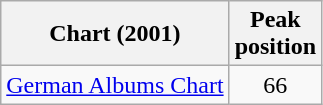<table class="wikitable">
<tr>
<th style="text-align:center;">Chart (2001)</th>
<th style="text-align:center;">Peak<br>position</th>
</tr>
<tr>
<td align="left"><a href='#'>German Albums Chart</a></td>
<td style="text-align:center;">66</td>
</tr>
</table>
